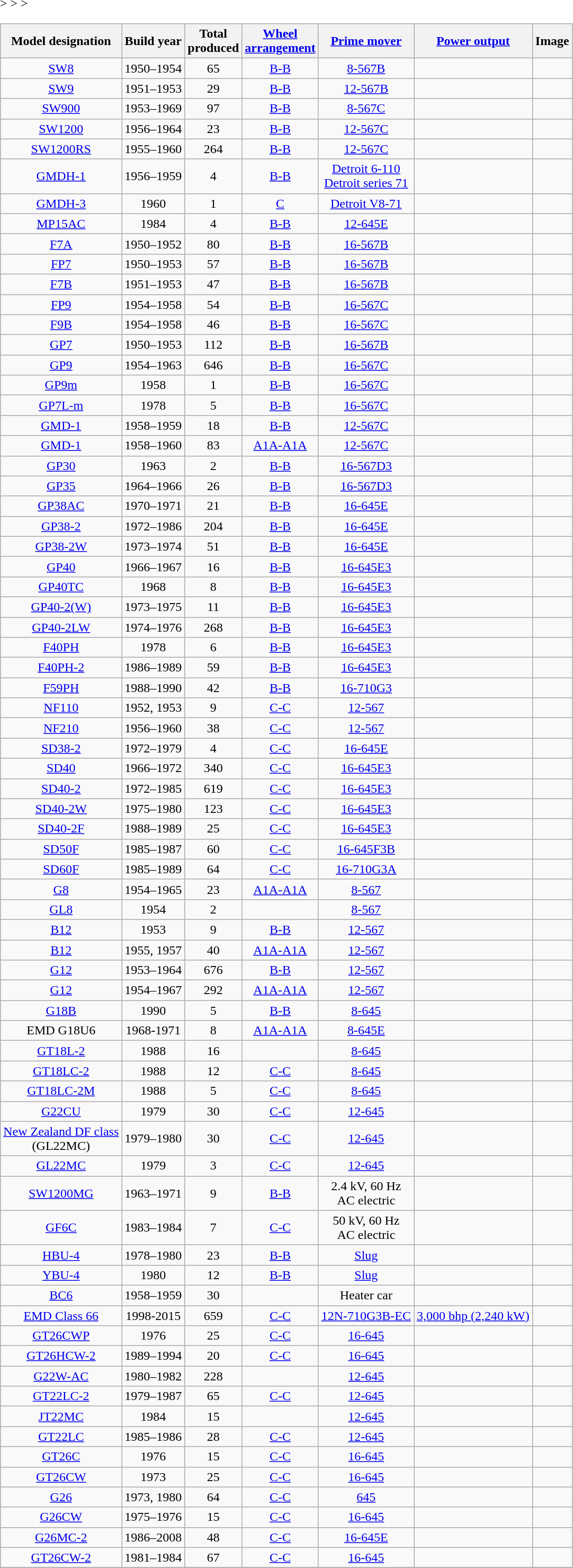<table class="wikitable sortable">
<tr>
<th>Model designation</th>
<th>Build year</th>
<th>Total<br>produced</th>
<th><a href='#'>Wheel<br>arrangement</a></th>
<th><a href='#'>Prime mover</a></th>
<th><a href='#'>Power output</a></th>
<th class="unsortable">Image</th>
</tr>
<tr align = "center">
<td><a href='#'>SW8</a></td>
<td>1950–1954</td>
<td>65</td>
<td><a href='#'>B-B</a></td>
<td><a href='#'>8-567B</a></td>
<td></td>
<td></td>
</tr>
<tr align = "center">
<td><a href='#'>SW9</a></td>
<td>1951–1953</td>
<td>29</td>
<td><a href='#'>B-B</a></td>
<td><a href='#'>12-567B</a></td>
<td></td>
<td></td>
</tr>
<tr align = "center">
<td><a href='#'>SW900</a></td>
<td>1953–1969</td>
<td>97</td>
<td><a href='#'>B-B</a></td>
<td><a href='#'>8-567C</a></td>
<td></td>
<td></td>
</tr>
<tr align = "center">
<td><a href='#'>SW1200</a></td>
<td>1956–1964</td>
<td>23</td>
<td><a href='#'>B-B</a></td>
<td><a href='#'>12-567C</a></td>
<td></td>
<td></td>
</tr>
<tr align = "center">
<td><a href='#'>SW1200RS</a></td>
<td>1955–1960</td>
<td>264</td>
<td><a href='#'>B-B</a></td>
<td><a href='#'>12-567C</a></td>
<td></td>
<td></td>
</tr>
<tr align = "center">
<td><a href='#'>GMDH-1</a></td>
<td>1956–1959</td>
<td>4</td>
<td><a href='#'>B-B</a></td>
<td><a href='#'>Detroit 6-110</a><br><a href='#'>Detroit series 71</a></td>
<td><br></td>
<td></td>
</tr>
<tr align = "center" -->>
<td><a href='#'>GMDH-3</a></td>
<td>1960</td>
<td>1</td>
<td><a href='#'>C</a></td>
<td><a href='#'>Detroit V8-71</a></td>
<td></td>
<td></td>
</tr>
<tr align = "center" -->>
<td><a href='#'>MP15AC</a></td>
<td>1984</td>
<td>4</td>
<td><a href='#'>B-B</a></td>
<td><a href='#'>12-645E</a></td>
<td></td>
</tr>
<tr align = "center">
<td><a href='#'>F7A</a></td>
<td>1950–1952</td>
<td>80</td>
<td><a href='#'>B-B</a></td>
<td><a href='#'>16-567B</a></td>
<td></td>
<td></td>
</tr>
<tr align = "center">
<td><a href='#'>FP7</a></td>
<td>1950–1953</td>
<td>57</td>
<td><a href='#'>B-B</a></td>
<td><a href='#'>16-567B</a></td>
<td></td>
<td></td>
</tr>
<tr align = "center" -->>
<td><a href='#'>F7B</a></td>
<td>1951–1953</td>
<td>47</td>
<td><a href='#'>B-B</a></td>
<td><a href='#'>16-567B</a></td>
<td></td>
<td></td>
</tr>
<tr align = "center">
<td><a href='#'>FP9</a></td>
<td>1954–1958</td>
<td>54</td>
<td><a href='#'>B-B</a></td>
<td><a href='#'>16-567C</a></td>
<td></td>
<td></td>
</tr>
<tr align = "center">
<td><a href='#'>F9B</a></td>
<td>1954–1958</td>
<td>46</td>
<td><a href='#'>B-B</a></td>
<td><a href='#'>16-567C</a></td>
<td></td>
<td></td>
</tr>
<tr align = "center">
<td><a href='#'>GP7</a></td>
<td>1950–1953</td>
<td>112</td>
<td><a href='#'>B-B</a></td>
<td><a href='#'>16-567B</a></td>
<td></td>
<td></td>
</tr>
<tr align = "center">
<td><a href='#'>GP9</a></td>
<td>1954–1963</td>
<td>646</td>
<td><a href='#'>B-B</a></td>
<td><a href='#'>16-567C</a></td>
<td></td>
<td></td>
</tr>
<tr align = "center">
<td><a href='#'>GP9m</a></td>
<td>1958</td>
<td>1</td>
<td><a href='#'>B-B</a></td>
<td><a href='#'>16-567C</a></td>
<td></td>
<td></td>
</tr>
<tr align = "center">
<td><a href='#'>GP7L-m</a></td>
<td>1978</td>
<td>5</td>
<td><a href='#'>B-B</a></td>
<td><a href='#'>16-567C</a></td>
<td></td>
<td></td>
</tr>
<tr align = "center">
<td><a href='#'>GMD-1</a></td>
<td>1958–1959</td>
<td>18</td>
<td><a href='#'>B-B</a></td>
<td><a href='#'>12-567C</a></td>
<td></td>
<td></td>
</tr>
<tr align = "center">
<td><a href='#'>GMD-1</a></td>
<td>1958–1960</td>
<td>83</td>
<td><a href='#'>A1A-A1A</a></td>
<td><a href='#'>12-567C</a></td>
<td></td>
<td></td>
</tr>
<tr align = "center">
<td><a href='#'>GP30</a></td>
<td>1963</td>
<td>2</td>
<td><a href='#'>B-B</a></td>
<td><a href='#'>16-567D3</a></td>
<td></td>
<td></td>
</tr>
<tr align = "center">
<td><a href='#'>GP35</a></td>
<td>1964–1966</td>
<td>26</td>
<td><a href='#'>B-B</a></td>
<td><a href='#'>16-567D3</a></td>
<td></td>
<td></td>
</tr>
<tr align = "center">
<td><a href='#'>GP38AC</a></td>
<td>1970–1971</td>
<td>21</td>
<td><a href='#'>B-B</a></td>
<td><a href='#'>16-645E</a></td>
<td></td>
<td></td>
</tr>
<tr align = "center">
<td><a href='#'>GP38-2</a></td>
<td>1972–1986</td>
<td>204</td>
<td><a href='#'>B-B</a></td>
<td><a href='#'>16-645E</a></td>
<td></td>
<td></td>
</tr>
<tr align = "center">
<td><a href='#'>GP38-2W</a></td>
<td>1973–1974</td>
<td>51</td>
<td><a href='#'>B-B</a></td>
<td><a href='#'>16-645E</a></td>
<td></td>
<td></td>
</tr>
<tr align = "center">
<td><a href='#'>GP40</a></td>
<td>1966–1967</td>
<td>16</td>
<td><a href='#'>B-B</a></td>
<td><a href='#'>16-645E3</a></td>
<td></td>
<td></td>
</tr>
<tr align = "center">
<td><a href='#'>GP40TC</a></td>
<td>1968</td>
<td>8</td>
<td><a href='#'>B-B</a></td>
<td><a href='#'>16-645E3</a></td>
<td></td>
<td></td>
</tr>
<tr align = "center">
<td><a href='#'>GP40-2(W)</a></td>
<td>1973–1975</td>
<td>11</td>
<td><a href='#'>B-B</a></td>
<td><a href='#'>16-645E3</a></td>
<td></td>
<td></td>
</tr>
<tr align = "center">
<td><a href='#'>GP40-2LW</a></td>
<td>1974–1976</td>
<td>268</td>
<td><a href='#'>B-B</a></td>
<td><a href='#'>16-645E3</a></td>
<td></td>
<td></td>
</tr>
<tr align = "center">
<td><a href='#'>F40PH</a></td>
<td>1978</td>
<td>6</td>
<td><a href='#'>B-B</a></td>
<td><a href='#'>16-645E3</a></td>
<td></td>
<td></td>
</tr>
<tr align = "center">
<td><a href='#'>F40PH-2</a></td>
<td>1986–1989</td>
<td>59</td>
<td><a href='#'>B-B</a></td>
<td><a href='#'>16-645E3</a></td>
<td></td>
<td></td>
</tr>
<tr align="center">
<td><a href='#'>F59PH</a></td>
<td>1988–1990</td>
<td>42</td>
<td><a href='#'>B-B</a></td>
<td><a href='#'>16-710G3</a></td>
<td></td>
<td></td>
</tr>
<tr align="center" >
<td><a href='#'>NF110</a></td>
<td>1952, 1953</td>
<td>9</td>
<td><a href='#'>C-C</a></td>
<td><a href='#'>12-567</a></td>
<td></td>
<td></td>
</tr>
<tr align = "center">
<td><a href='#'>NF210</a></td>
<td>1956–1960</td>
<td>38</td>
<td><a href='#'>C-C</a></td>
<td><a href='#'>12-567</a></td>
<td></td>
<td></td>
</tr>
<tr align = "center">
<td><a href='#'>SD38-2</a></td>
<td>1972–1979</td>
<td>4</td>
<td><a href='#'>C-C</a></td>
<td><a href='#'>16-645E</a></td>
<td></td>
<td></td>
</tr>
<tr align = "center">
<td><a href='#'>SD40</a></td>
<td>1966–1972</td>
<td>340</td>
<td><a href='#'>C-C</a></td>
<td><a href='#'>16-645E3</a></td>
<td></td>
<td></td>
</tr>
<tr align = "center">
<td><a href='#'>SD40-2</a></td>
<td>1972–1985</td>
<td>619</td>
<td><a href='#'>C-C</a></td>
<td><a href='#'>16-645E3</a></td>
<td></td>
<td></td>
</tr>
<tr align = "center">
<td><a href='#'>SD40-2W</a></td>
<td>1975–1980</td>
<td>123</td>
<td><a href='#'>C-C</a></td>
<td><a href='#'>16-645E3</a></td>
<td></td>
<td></td>
</tr>
<tr align = "center">
<td><a href='#'>SD40-2F</a></td>
<td>1988–1989</td>
<td>25</td>
<td><a href='#'>C-C</a></td>
<td><a href='#'>16-645E3</a></td>
<td></td>
<td></td>
</tr>
<tr align = "center">
<td><a href='#'>SD50F</a></td>
<td>1985–1987</td>
<td>60</td>
<td><a href='#'>C-C</a></td>
<td><a href='#'>16-645F3B</a></td>
<td></td>
<td></td>
</tr>
<tr align="center">
<td><a href='#'>SD60F</a></td>
<td>1985–1989</td>
<td>64</td>
<td><a href='#'>C-C</a></td>
<td><a href='#'>16-710G3A</a></td>
<td></td>
<td></td>
</tr>
<tr align = "center">
<td><a href='#'>G8</a></td>
<td>1954–1965</td>
<td>23</td>
<td><a href='#'>A1A-A1A</a></td>
<td><a href='#'>8-567</a></td>
<td></td>
<td></td>
</tr>
<tr align = "center">
<td><a href='#'>GL8</a></td>
<td>1954</td>
<td>2</td>
<td></td>
<td><a href='#'>8-567</a></td>
<td></td>
<td></td>
</tr>
<tr align = "center">
<td><a href='#'>B12</a></td>
<td>1953</td>
<td>9</td>
<td><a href='#'>B-B</a></td>
<td><a href='#'>12-567</a></td>
<td></td>
<td></td>
</tr>
<tr align = "center">
<td><a href='#'>B12</a></td>
<td>1955, 1957</td>
<td>40</td>
<td><a href='#'>A1A-A1A</a></td>
<td><a href='#'>12-567</a></td>
<td></td>
<td></td>
</tr>
<tr align = "center">
<td><a href='#'>G12</a></td>
<td>1953–1964</td>
<td>676</td>
<td><a href='#'>B-B</a></td>
<td><a href='#'>12-567</a></td>
<td></td>
<td></td>
</tr>
<tr align = "center">
<td><a href='#'>G12</a></td>
<td>1954–1967</td>
<td>292</td>
<td><a href='#'>A1A-A1A</a></td>
<td><a href='#'>12-567</a></td>
<td></td>
<td></td>
</tr>
<tr align = "center">
<td><a href='#'>G18B</a></td>
<td>1990</td>
<td>5</td>
<td><a href='#'>B-B</a></td>
<td><a href='#'>8-645</a></td>
<td></td>
<td></td>
</tr>
<tr align = "center">
<td>EMD G18U6</td>
<td>1968-1971</td>
<td>8</td>
<td><a href='#'>A1A-A1A</a></td>
<td><a href='#'>8-645E</a></td>
<td></td>
<td></td>
</tr>
<tr align = "center">
<td><a href='#'>GT18L-2</a></td>
<td>1988</td>
<td>16</td>
<td></td>
<td><a href='#'>8-645</a></td>
<td></td>
<td></td>
</tr>
<tr align = "center">
<td><a href='#'>GT18LC-2</a></td>
<td>1988</td>
<td>12</td>
<td><a href='#'>C-C</a></td>
<td><a href='#'>8-645</a></td>
<td></td>
<td></td>
</tr>
<tr align = "center">
<td><a href='#'>GT18LC-2M</a></td>
<td>1988</td>
<td>5</td>
<td><a href='#'>C-C</a></td>
<td><a href='#'>8-645</a></td>
<td></td>
<td></td>
</tr>
<tr align = "center">
<td><a href='#'>G22CU</a></td>
<td>1979</td>
<td>30</td>
<td><a href='#'>C-C</a></td>
<td><a href='#'>12-645</a></td>
<td></td>
<td></td>
</tr>
<tr align = "center">
<td><a href='#'>New Zealand DF class</a><br>(GL22MC)</td>
<td>1979–1980</td>
<td>30</td>
<td><a href='#'>C-C</a></td>
<td><a href='#'>12-645</a></td>
<td></td>
<td></td>
</tr>
<tr align = "center">
<td><a href='#'>GL22MC</a></td>
<td>1979</td>
<td>3</td>
<td><a href='#'>C-C</a></td>
<td><a href='#'>12-645</a></td>
<td></td>
<td></td>
</tr>
<tr align = "center">
<td><a href='#'>SW1200MG</a></td>
<td>1963–1971</td>
<td>9</td>
<td><a href='#'>B-B</a></td>
<td>2.4 kV, 60 Hz<br>AC electric</td>
<td></td>
<td></td>
</tr>
<tr align = "center">
<td><a href='#'>GF6C</a></td>
<td>1983–1984</td>
<td>7</td>
<td><a href='#'>C-C</a></td>
<td>50 kV, 60 Hz<br>AC electric</td>
<td></td>
<td></td>
</tr>
<tr align = "center">
<td><a href='#'>HBU-4</a></td>
<td>1978–1980</td>
<td>23</td>
<td><a href='#'>B-B</a></td>
<td><a href='#'>Slug</a></td>
<td></td>
<td></td>
</tr>
<tr align = "center">
<td><a href='#'>YBU-4</a></td>
<td>1980</td>
<td>12</td>
<td><a href='#'>B-B</a></td>
<td><a href='#'>Slug</a></td>
<td></td>
<td></td>
</tr>
<tr align = "center">
<td><a href='#'>BC6</a></td>
<td>1958–1959</td>
<td>30</td>
<td></td>
<td>Heater car</td>
<td></td>
<td></td>
</tr>
<tr align = "center">
<td><a href='#'>EMD Class 66</a></td>
<td>1998-2015</td>
<td>659</td>
<td><a href='#'>C-C</a></td>
<td><a href='#'>12N-710G3B-EC</a></td>
<td><a href='#'>3,000 bhp (2,240 kW)</a></td>
<td></td>
</tr>
<tr align = "center">
<td><a href='#'>GT26CWP</a></td>
<td>1976</td>
<td>25</td>
<td><a href='#'>C-C</a></td>
<td><a href='#'>16-645</a></td>
<td></td>
<td></td>
</tr>
<tr align = "center">
<td><a href='#'>GT26HCW-2</a></td>
<td>1989–1994</td>
<td>20</td>
<td><a href='#'>C-C</a></td>
<td><a href='#'>16-645</a></td>
<td></td>
<td></td>
</tr>
<tr align = "center">
<td><a href='#'>G22W-AC</a></td>
<td>1980–1982</td>
<td>228</td>
<td></td>
<td><a href='#'>12-645</a></td>
<td></td>
<td></td>
</tr>
<tr align = "center">
<td><a href='#'>GT22LC-2</a></td>
<td>1979–1987</td>
<td>65</td>
<td><a href='#'>C-C</a></td>
<td><a href='#'>12-645</a></td>
<td></td>
<td></td>
</tr>
<tr align = "center">
<td><a href='#'>JT22MC</a></td>
<td>1984</td>
<td>15</td>
<td></td>
<td><a href='#'>12-645</a></td>
<td></td>
<td></td>
</tr>
<tr align = "center">
<td><a href='#'>GT22LC</a></td>
<td>1985–1986</td>
<td>28</td>
<td><a href='#'>C-C</a></td>
<td><a href='#'>12-645</a></td>
<td></td>
<td></td>
</tr>
<tr align = "center">
<td><a href='#'>GT26C</a></td>
<td>1976</td>
<td>15</td>
<td><a href='#'>C-C</a></td>
<td><a href='#'>16-645</a></td>
<td></td>
<td></td>
</tr>
<tr align = "center">
<td><a href='#'>GT26CW</a></td>
<td>1973</td>
<td>25</td>
<td><a href='#'>C-C</a></td>
<td><a href='#'>16-645</a></td>
<td></td>
<td></td>
</tr>
<tr align = "center">
<td><a href='#'>G26</a></td>
<td>1973, 1980</td>
<td>64</td>
<td><a href='#'>C-C</a></td>
<td><a href='#'>645</a></td>
<td></td>
<td></td>
</tr>
<tr align = "center">
<td><a href='#'>G26CW</a></td>
<td>1975–1976</td>
<td>15</td>
<td><a href='#'>C-C</a></td>
<td><a href='#'>16-645</a></td>
<td></td>
<td></td>
</tr>
<tr align = "center">
<td><a href='#'>G26MC-2</a></td>
<td>1986–2008</td>
<td>48</td>
<td><a href='#'>C-C</a></td>
<td><a href='#'>16-645E</a></td>
<td></td>
<td></td>
</tr>
<tr align = "center">
<td><a href='#'>GT26CW-2</a></td>
<td>1981–1984</td>
<td>67</td>
<td><a href='#'>C-C</a></td>
<td><a href='#'>16-645</a></td>
<td></td>
<td></td>
</tr>
<tr align = "center">
</tr>
</table>
